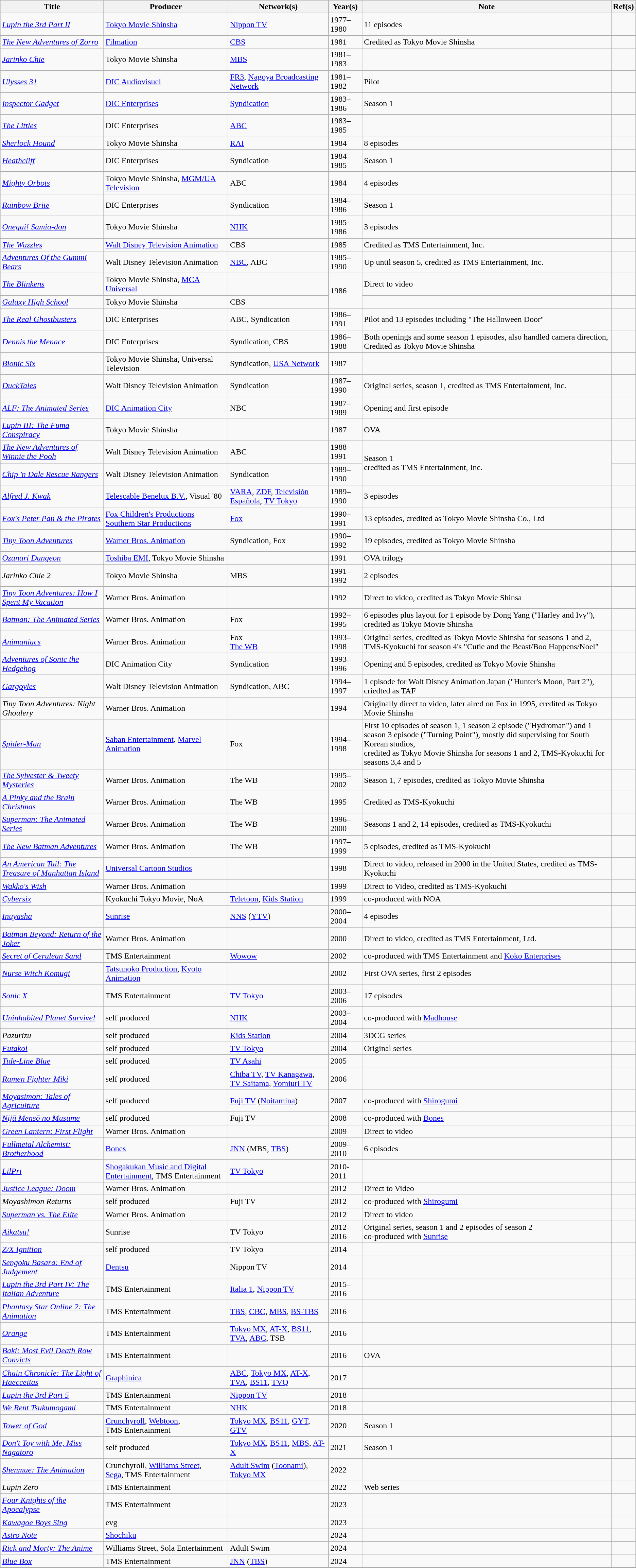<table class="wikitable sortable">
<tr>
<th>Title</th>
<th>Producer</th>
<th>Network(s)</th>
<th>Year(s)</th>
<th>Note</th>
<th>Ref(s)</th>
</tr>
<tr>
<td><em><a href='#'>Lupin the 3rd Part II</a></em></td>
<td><a href='#'>Tokyo Movie Shinsha</a></td>
<td><a href='#'>Nippon TV</a></td>
<td>1977–1980</td>
<td>11 episodes</td>
<td></td>
</tr>
<tr>
<td><em><a href='#'>The New Adventures of Zorro</a></em></td>
<td><a href='#'>Filmation</a></td>
<td><a href='#'>CBS</a></td>
<td>1981</td>
<td>Credited as Tokyo Movie Shinsha</td>
<td></td>
</tr>
<tr>
<td><em><a href='#'>Jarinko Chie</a></em></td>
<td>Tokyo Movie Shinsha</td>
<td><a href='#'>MBS</a></td>
<td>1981–1983</td>
<td></td>
<td></td>
</tr>
<tr>
<td><em><a href='#'>Ulysses 31</a></em></td>
<td><a href='#'>DIC Audiovisuel</a></td>
<td><a href='#'>FR3</a>, <a href='#'>Nagoya Broadcasting Network</a></td>
<td>1981–1982</td>
<td>Pilot</td>
<td></td>
</tr>
<tr>
<td><em><a href='#'>Inspector Gadget</a></em></td>
<td><a href='#'>DIC Enterprises</a></td>
<td><a href='#'>Syndication</a></td>
<td>1983–1986</td>
<td>Season 1</td>
<td></td>
</tr>
<tr>
<td><em><a href='#'>The Littles</a></em></td>
<td>DIC Enterprises</td>
<td><a href='#'>ABC</a></td>
<td>1983–1985</td>
<td></td>
<td></td>
</tr>
<tr>
<td><em><a href='#'>Sherlock Hound</a></em></td>
<td>Tokyo Movie Shinsha</td>
<td><a href='#'>RAI</a></td>
<td>1984</td>
<td>8 episodes</td>
<td></td>
</tr>
<tr>
<td><em><a href='#'>Heathcliff</a></em></td>
<td>DIC Enterprises</td>
<td>Syndication</td>
<td>1984–1985</td>
<td>Season 1</td>
<td></td>
</tr>
<tr>
<td><em><a href='#'>Mighty Orbots</a></em></td>
<td>Tokyo Movie Shinsha, <a href='#'>MGM/UA Television</a></td>
<td>ABC</td>
<td>1984</td>
<td>4 episodes</td>
<td></td>
</tr>
<tr>
<td><em><a href='#'>Rainbow Brite</a></em></td>
<td>DIC Enterprises</td>
<td>Syndication</td>
<td>1984–1986</td>
<td>Season 1</td>
<td></td>
</tr>
<tr>
<td><em><a href='#'>Onegai! Samia-don</a></em></td>
<td>Tokyo Movie Shinsha</td>
<td><a href='#'>NHK</a></td>
<td>1985-1986</td>
<td>3 episodes</td>
<td></td>
</tr>
<tr>
<td><em><a href='#'>The Wuzzles</a></em></td>
<td><a href='#'>Walt Disney Television Animation</a></td>
<td>CBS</td>
<td>1985</td>
<td>Credited as TMS Entertainment, Inc.</td>
<td></td>
</tr>
<tr>
<td><em><a href='#'>Adventures Of the Gummi Bears</a></em></td>
<td>Walt Disney Television Animation</td>
<td><a href='#'>NBC</a>, ABC</td>
<td>1985–1990</td>
<td>Up until season 5, credited as TMS Entertainment, Inc.</td>
<td></td>
</tr>
<tr>
<td><em><a href='#'>The Blinkens</a></em></td>
<td>Tokyo Movie Shinsha, <a href='#'>MCA Universal</a></td>
<td></td>
<td rowspan="2">1986</td>
<td>Direct to video</td>
<td></td>
</tr>
<tr>
<td><em><a href='#'>Galaxy High School</a></em></td>
<td>Tokyo Movie Shinsha</td>
<td>CBS</td>
<td></td>
<td></td>
</tr>
<tr>
<td><em><a href='#'>The Real Ghostbusters</a></em></td>
<td>DIC Enterprises</td>
<td>ABC, Syndication</td>
<td>1986–1991</td>
<td>Pilot and 13 episodes including "The Halloween Door"</td>
<td></td>
</tr>
<tr>
<td><em><a href='#'>Dennis the Menace</a></em></td>
<td>DIC Enterprises</td>
<td>Syndication, CBS</td>
<td>1986–1988</td>
<td>Both openings and some season 1 episodes, also handled camera direction, Credited as Tokyo Movie Shinsha</td>
<td></td>
</tr>
<tr>
<td><em><a href='#'>Bionic Six</a></em></td>
<td>Tokyo Movie Shinsha, Universal Television</td>
<td>Syndication, <a href='#'>USA Network</a></td>
<td>1987</td>
<td></td>
<td></td>
</tr>
<tr>
<td><em><a href='#'>DuckTales</a></em></td>
<td>Walt Disney Television Animation</td>
<td>Syndication</td>
<td>1987–1990</td>
<td>Original series, season 1, credited as TMS Entertainment, Inc.</td>
<td></td>
</tr>
<tr>
<td><em><a href='#'>ALF: The Animated Series</a></em></td>
<td><a href='#'>DIC Animation City</a></td>
<td>NBC</td>
<td>1987–1989</td>
<td>Opening and first episode</td>
<td></td>
</tr>
<tr>
<td><em><a href='#'>Lupin III: The Fuma Conspiracy</a></em></td>
<td>Tokyo Movie Shinsha</td>
<td></td>
<td>1987</td>
<td>OVA</td>
<td></td>
</tr>
<tr>
<td><em><a href='#'>The New Adventures of Winnie the Pooh</a></em></td>
<td>Walt Disney Television Animation</td>
<td>ABC</td>
<td>1988–1991</td>
<td rowspan="2">Season 1<br>credited as TMS Entertainment, Inc.</td>
<td></td>
</tr>
<tr>
<td><em><a href='#'>Chip 'n Dale Rescue Rangers</a></em></td>
<td>Walt Disney Television Animation</td>
<td>Syndication</td>
<td>1989–1990</td>
<td></td>
</tr>
<tr>
<td><em><a href='#'>Alfred J. Kwak</a></em></td>
<td><a href='#'>Telescable Benelux B.V.</a>, Visual '80</td>
<td><a href='#'>VARA</a>, <a href='#'>ZDF</a>, <a href='#'>Televisión Española</a>, <a href='#'>TV Tokyo</a></td>
<td>1989–1990</td>
<td>3 episodes</td>
<td></td>
</tr>
<tr>
<td><em><a href='#'>Fox's Peter Pan & the Pirates</a></em></td>
<td><a href='#'>Fox Children's Productions</a><br><a href='#'>Southern Star Productions</a></td>
<td><a href='#'>Fox</a></td>
<td>1990–1991</td>
<td>13 episodes, credited as Tokyo Movie Shinsha Co., Ltd</td>
<td></td>
</tr>
<tr>
<td><em><a href='#'>Tiny Toon Adventures</a></em></td>
<td><a href='#'>Warner Bros. Animation</a></td>
<td>Syndication, Fox</td>
<td>1990–1992</td>
<td>19 episodes, credited as Tokyo Movie Shinsha</td>
<td></td>
</tr>
<tr>
<td><em><a href='#'>Ozanari Dungeon</a></em></td>
<td><a href='#'>Toshiba EMI</a>, Tokyo Movie Shinsha</td>
<td></td>
<td>1991</td>
<td>OVA trilogy</td>
<td></td>
</tr>
<tr>
<td><em>Jarinko Chie 2</em></td>
<td>Tokyo Movie Shinsha</td>
<td>MBS</td>
<td>1991–1992</td>
<td>2 episodes</td>
<td></td>
</tr>
<tr>
<td><em><a href='#'>Tiny Toon Adventures: How I Spent My Vacation</a></em></td>
<td>Warner Bros. Animation</td>
<td></td>
<td>1992</td>
<td>Direct to video, credited as Tokyo Movie Shinsa</td>
<td></td>
</tr>
<tr>
<td><em><a href='#'>Batman: The Animated Series</a></em></td>
<td>Warner Bros. Animation</td>
<td>Fox</td>
<td>1992–1995</td>
<td>6 episodes plus layout for 1 episode by Dong Yang ("Harley and Ivy"), credited as Tokyo Movie Shinsha</td>
<td></td>
</tr>
<tr>
<td><em><a href='#'>Animaniacs</a></em></td>
<td>Warner Bros. Animation</td>
<td>Fox<br><a href='#'>The WB</a></td>
<td>1993–1998</td>
<td>Original series, credited as Tokyo Movie Shinsha for seasons 1 and 2, TMS-Kyokuchi for season 4's "Cutie and the Beast/Boo Happens/Noel"</td>
<td></td>
</tr>
<tr>
<td><em><a href='#'>Adventures of Sonic the Hedgehog</a></em></td>
<td>DIC Animation City</td>
<td>Syndication</td>
<td>1993–1996</td>
<td>Opening and 5 episodes, credited as Tokyo Movie Shinsha</td>
<td></td>
</tr>
<tr>
<td><em><a href='#'>Gargoyles</a></em></td>
<td>Walt Disney Television Animation</td>
<td>Syndication, ABC</td>
<td>1994–1997</td>
<td>1 episode for Walt Disney Animation Japan ("Hunter's Moon, Part 2"), criedted as TAF</td>
<td></td>
</tr>
<tr>
<td><em>Tiny Toon Adventures: Night Ghoulery</em></td>
<td>Warner Bros. Animation</td>
<td></td>
<td>1994</td>
<td>Originally direct to video, later aired on Fox in 1995, credited as Tokyo Movie Shinsha</td>
<td></td>
</tr>
<tr>
<td><em><a href='#'>Spider-Man</a></em></td>
<td><a href='#'>Saban Entertainment</a>, <a href='#'>Marvel Animation</a></td>
<td>Fox</td>
<td>1994–1998</td>
<td>First 10 episodes of season 1, 1 season 2 episode ("Hydroman") and 1 season 3 episode ("Turning Point"), mostly did supervising for South Korean studios,<br>credited as Tokyo Movie Shinsha for seasons 1 and 2, TMS-Kyokuchi for seasons 3,4 and 5</td>
<td></td>
</tr>
<tr>
<td><em><a href='#'>The Sylvester & Tweety Mysteries</a></em></td>
<td>Warner Bros. Animation</td>
<td>The WB</td>
<td>1995–2002</td>
<td>Season 1, 7 episodes, credited as Tokyo Movie Shinsha</td>
<td></td>
</tr>
<tr>
<td><em><a href='#'>A Pinky and the Brain Christmas</a></em></td>
<td>Warner Bros. Animation</td>
<td>The WB</td>
<td>1995</td>
<td>Credited as TMS-Kyokuchi</td>
<td></td>
</tr>
<tr>
<td><em><a href='#'>Superman: The Animated Series</a></em></td>
<td>Warner Bros. Animation</td>
<td>The WB</td>
<td>1996–2000</td>
<td>Seasons 1 and 2, 14 episodes, credited as TMS-Kyokuchi</td>
<td></td>
</tr>
<tr>
<td><em><a href='#'>The New Batman Adventures</a></em></td>
<td>Warner Bros. Animation</td>
<td>The WB</td>
<td>1997–1999</td>
<td>5 episodes, credited as TMS-Kyokuchi</td>
<td></td>
</tr>
<tr>
<td><em><a href='#'>An American Tail: The Treasure of Manhattan Island</a></em></td>
<td><a href='#'>Universal Cartoon Studios</a></td>
<td></td>
<td>1998</td>
<td>Direct to video, released in 2000 in the United States, credited as TMS-Kyokuchi</td>
<td></td>
</tr>
<tr>
<td><em><a href='#'>Wakko's Wish</a></em></td>
<td>Warner Bros. Animation</td>
<td></td>
<td>1999</td>
<td>Direct to Video, credited as TMS-Kyokuchi</td>
<td></td>
</tr>
<tr>
<td><em><a href='#'>Cybersix</a></em></td>
<td>Kyokuchi Tokyo Movie, NoA</td>
<td><a href='#'>Teletoon</a>, <a href='#'>Kids Station</a></td>
<td>1999</td>
<td>co-produced with NOA</td>
<td></td>
</tr>
<tr>
<td><em><a href='#'>Inuyasha</a></em></td>
<td><a href='#'>Sunrise</a></td>
<td><a href='#'>NNS</a> (<a href='#'>YTV</a>)</td>
<td>2000–2004</td>
<td>4 episodes</td>
<td></td>
</tr>
<tr>
<td><em><a href='#'>Batman Beyond: Return of the Joker</a></em></td>
<td>Warner Bros. Animation</td>
<td></td>
<td>2000</td>
<td>Direct to video, credited as TMS Entertainment, Ltd.</td>
<td></td>
</tr>
<tr>
<td><em><a href='#'>Secret of Cerulean Sand</a></em></td>
<td>TMS Entertainment</td>
<td><a href='#'>Wowow</a></td>
<td>2002</td>
<td>co-produced with TMS Entertainment and <a href='#'>Koko Enterprises</a></td>
<td></td>
</tr>
<tr>
<td><em><a href='#'>Nurse Witch Komugi</a></em></td>
<td><a href='#'>Tatsunoko Production</a>, <a href='#'>Kyoto Animation</a></td>
<td></td>
<td>2002</td>
<td>First OVA series, first 2 episodes</td>
<td></td>
</tr>
<tr>
<td><em><a href='#'>Sonic X</a></em></td>
<td>TMS Entertainment</td>
<td><a href='#'>TV Tokyo</a></td>
<td>2003–2006</td>
<td>17 episodes</td>
<td></td>
</tr>
<tr>
<td><em><a href='#'>Uninhabited Planet Survive!</a></em></td>
<td>self produced</td>
<td><a href='#'>NHK</a></td>
<td>2003–2004</td>
<td>co-produced with <a href='#'>Madhouse</a></td>
<td></td>
</tr>
<tr>
<td><em>Pazurizu</em></td>
<td>self produced</td>
<td><a href='#'>Kids Station</a></td>
<td>2004</td>
<td>3DCG series</td>
<td></td>
</tr>
<tr>
<td><em><a href='#'>Futakoi</a></em></td>
<td>self produced</td>
<td><a href='#'>TV Tokyo</a></td>
<td>2004</td>
<td>Original series</td>
<td></td>
</tr>
<tr>
<td><em><a href='#'>Tide-Line Blue</a></em></td>
<td>self produced</td>
<td><a href='#'>TV Asahi</a></td>
<td>2005</td>
<td></td>
<td></td>
</tr>
<tr>
<td><em><a href='#'>Ramen Fighter Miki</a></em></td>
<td>self produced</td>
<td><a href='#'>Chiba TV</a>, <a href='#'>TV Kanagawa</a>, <a href='#'>TV Saitama</a>, <a href='#'>Yomiuri TV</a></td>
<td>2006</td>
<td></td>
<td></td>
</tr>
<tr>
<td><em><a href='#'>Moyasimon: Tales of Agriculture</a></em></td>
<td>self produced</td>
<td><a href='#'>Fuji TV</a> (<a href='#'>Noitamina</a>)</td>
<td>2007</td>
<td>co-produced with <a href='#'>Shirogumi</a></td>
<td></td>
</tr>
<tr>
<td><em><a href='#'>Nijū Mensō no Musume</a></em></td>
<td>self produced</td>
<td>Fuji TV</td>
<td>2008</td>
<td>co-produced with <a href='#'>Bones</a></td>
<td></td>
</tr>
<tr>
<td><em><a href='#'>Green Lantern: First Flight</a></em></td>
<td>Warner Bros. Animation</td>
<td></td>
<td>2009</td>
<td>Direct to video</td>
<td></td>
</tr>
<tr>
<td><em><a href='#'>Fullmetal Alchemist: Brotherhood</a></em></td>
<td><a href='#'>Bones</a></td>
<td><a href='#'>JNN</a> (MBS, <a href='#'>TBS</a>)</td>
<td>2009–2010</td>
<td>6 episodes</td>
<td></td>
</tr>
<tr>
<td><em><a href='#'>LilPri</a></em></td>
<td><a href='#'>Shogakukan Music and Digital Entertainment</a>, TMS Entertainment</td>
<td><a href='#'>TV Tokyo</a></td>
<td>2010-2011</td>
<td></td>
<td></td>
</tr>
<tr>
<td><em><a href='#'>Justice League: Doom</a></em></td>
<td>Warner Bros. Animation</td>
<td></td>
<td>2012</td>
<td>Direct to Video</td>
<td></td>
</tr>
<tr>
<td><em>Moyashimon Returns</em></td>
<td>self produced</td>
<td>Fuji TV</td>
<td>2012</td>
<td>co-produced with <a href='#'>Shirogumi</a></td>
<td></td>
</tr>
<tr>
<td><em><a href='#'>Superman vs. The Elite</a></em></td>
<td>Warner Bros. Animation</td>
<td></td>
<td>2012</td>
<td>Direct to video</td>
<td></td>
</tr>
<tr>
<td><em><a href='#'>Aikatsu!</a></em></td>
<td>Sunrise</td>
<td>TV Tokyo</td>
<td>2012–2016</td>
<td>Original series, season 1 and 2 episodes of season 2<br>co-produced with <a href='#'>Sunrise</a></td>
<td></td>
</tr>
<tr>
<td><em><a href='#'>Z/X Ignition</a></em></td>
<td>self produced</td>
<td>TV Tokyo</td>
<td>2014</td>
<td></td>
<td></td>
</tr>
<tr>
<td><em><a href='#'>Sengoku Basara: End of Judgement</a></em></td>
<td><a href='#'>Dentsu</a></td>
<td>Nippon TV</td>
<td>2014</td>
<td></td>
<td></td>
</tr>
<tr>
<td><em><a href='#'>Lupin the 3rd Part IV: The Italian Adventure</a></em></td>
<td>TMS Entertainment</td>
<td><a href='#'>Italia 1</a>, <a href='#'>Nippon TV</a></td>
<td>2015–2016</td>
<td></td>
<td></td>
</tr>
<tr>
<td><em><a href='#'>Phantasy Star Online 2: The Animation</a></em></td>
<td>TMS Entertainment</td>
<td><a href='#'>TBS</a>, <a href='#'>CBC</a>, <a href='#'>MBS</a>, <a href='#'>BS-TBS</a></td>
<td>2016</td>
<td></td>
<td></td>
</tr>
<tr>
<td><em><a href='#'>Orange</a></em></td>
<td>TMS Entertainment</td>
<td><a href='#'>Tokyo MX</a>, <a href='#'>AT-X</a>, <a href='#'>BS11</a>, <a href='#'>TVA</a>, <a href='#'>ABC</a>, TSB</td>
<td>2016</td>
<td></td>
<td></td>
</tr>
<tr>
<td><em><a href='#'>Baki: Most Evil Death Row Convicts</a></em></td>
<td>TMS Entertainment</td>
<td></td>
<td>2016</td>
<td>OVA</td>
<td></td>
</tr>
<tr>
<td><em><a href='#'>Chain Chronicle: The Light of Haecceitas</a></em></td>
<td><a href='#'>Graphinica</a></td>
<td><a href='#'>ABC</a>, <a href='#'>Tokyo MX</a>, <a href='#'>AT-X</a>, <a href='#'>TVA</a>, <a href='#'>BS11</a>, <a href='#'>TVQ</a></td>
<td>2017</td>
<td></td>
<td></td>
</tr>
<tr>
<td><em><a href='#'>Lupin the 3rd Part 5</a></em></td>
<td>TMS Entertainment</td>
<td><a href='#'>Nippon TV</a></td>
<td>2018</td>
<td></td>
<td></td>
</tr>
<tr>
<td><em><a href='#'>We Rent Tsukumogami</a></em></td>
<td>TMS Entertainment</td>
<td><a href='#'>NHK</a></td>
<td>2018</td>
<td></td>
<td></td>
</tr>
<tr>
<td><em><a href='#'>Tower of God</a></em></td>
<td><a href='#'>Crunchyroll</a>, <a href='#'>Webtoon</a>,<br>TMS Entertainment</td>
<td><a href='#'>Tokyo MX</a>, <a href='#'>BS11</a>, <a href='#'>GYT</a>, <a href='#'>GTV</a></td>
<td>2020</td>
<td>Season 1</td>
<td></td>
</tr>
<tr>
<td><em><a href='#'>Don't Toy with Me, Miss Nagatoro</a></em></td>
<td>self produced</td>
<td><a href='#'>Tokyo MX</a>, <a href='#'>BS11</a>, <a href='#'>MBS</a>, <a href='#'>AT-X</a></td>
<td>2021</td>
<td>Season 1</td>
<td></td>
</tr>
<tr>
<td><em><a href='#'>Shenmue: The Animation</a></em></td>
<td>Crunchyroll, <a href='#'>Williams Street</a>,<br><a href='#'>Sega</a>, TMS Entertainment</td>
<td><a href='#'>Adult Swim</a> (<a href='#'>Toonami</a>),<br><a href='#'>Tokyo MX</a></td>
<td>2022</td>
<td></td>
<td></td>
</tr>
<tr>
<td><em>Lupin Zero</em></td>
<td>TMS Entertainment</td>
<td></td>
<td>2022</td>
<td>Web series</td>
<td></td>
</tr>
<tr>
<td><em><a href='#'>Four Knights of the Apocalypse</a></em></td>
<td>TMS Entertainment</td>
<td></td>
<td>2023</td>
<td></td>
<td></td>
</tr>
<tr>
<td><em><a href='#'>Kawagoe Boys Sing</a></em></td>
<td>evg</td>
<td></td>
<td>2023</td>
<td></td>
<td></td>
</tr>
<tr>
<td><em><a href='#'>Astro Note</a></em></td>
<td><a href='#'>Shochiku</a></td>
<td></td>
<td>2024</td>
<td></td>
<td></td>
</tr>
<tr>
<td><em><a href='#'>Rick and Morty: The Anime</a></em></td>
<td>Williams Street, Sola Entertainment</td>
<td>Adult Swim</td>
<td>2024</td>
<td></td>
<td></td>
</tr>
<tr>
<td><em><a href='#'>Blue Box</a></em></td>
<td>TMS Entertainment</td>
<td><a href='#'>JNN</a> (<a href='#'>TBS</a>)</td>
<td>2024</td>
<td></td>
<td></td>
</tr>
<tr>
</tr>
</table>
